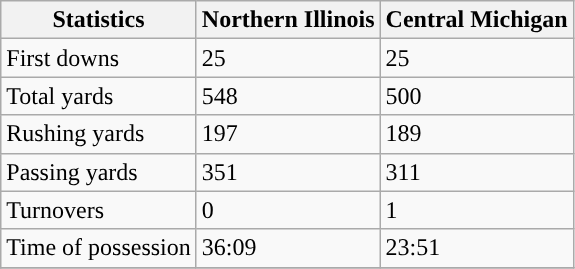<table class="wikitable">
<tr>
<th>Statistics</th>
<th>Northern Illinois</th>
<th>Central Michigan</th>
</tr>
<tr>
<td>First downs</td>
<td>25</td>
<td>25</td>
</tr>
<tr>
<td>Total yards</td>
<td>548</td>
<td>500</td>
</tr>
<tr>
<td>Rushing yards</td>
<td>197</td>
<td>189</td>
</tr>
<tr>
<td>Passing yards</td>
<td>351</td>
<td>311</td>
</tr>
<tr>
<td>Turnovers</td>
<td>0</td>
<td>1</td>
</tr>
<tr>
<td>Time of possession</td>
<td>36:09</td>
<td>23:51</td>
</tr>
<tr>
</tr>
</table>
